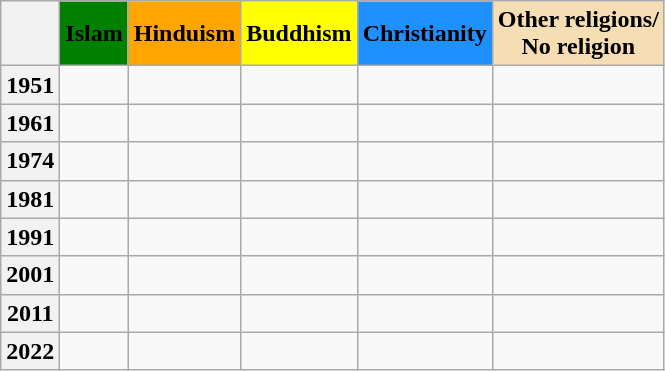<table class="wikitable sortable">
<tr>
<th></th>
<th style="background:Green;">Islam</th>
<th style="background:Orange;">Hinduism</th>
<th style="background:Yellow;">Buddhism</th>
<th style="background:DodgerBlue;">Christianity</th>
<th style="background:wheat;">Other religions/<br>No religion</th>
</tr>
<tr>
<th>1951</th>
<td></td>
<td></td>
<td></td>
<td></td>
<td></td>
</tr>
<tr>
<th>1961</th>
<td></td>
<td></td>
<td></td>
<td></td>
<td></td>
</tr>
<tr>
<th>1974</th>
<td></td>
<td></td>
<td></td>
<td></td>
<td></td>
</tr>
<tr>
<th>1981</th>
<td></td>
<td></td>
<td></td>
<td></td>
<td></td>
</tr>
<tr>
<th>1991</th>
<td></td>
<td></td>
<td></td>
<td></td>
<td></td>
</tr>
<tr>
<th>2001</th>
<td></td>
<td></td>
<td></td>
<td></td>
<td></td>
</tr>
<tr>
<th>2011</th>
<td></td>
<td></td>
<td></td>
<td></td>
<td></td>
</tr>
<tr>
<th>2022</th>
<td></td>
<td></td>
<td></td>
<td></td>
<td></td>
</tr>
</table>
